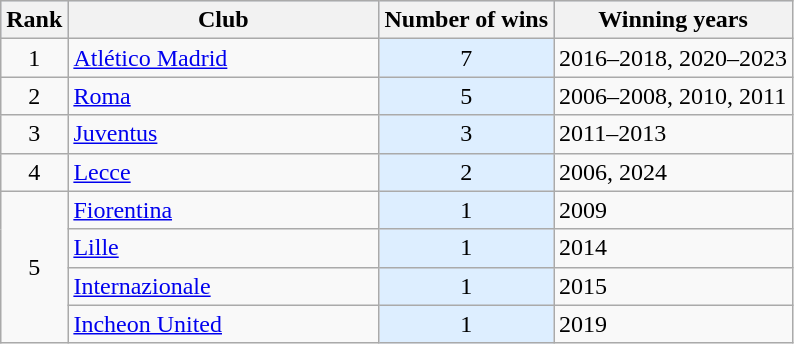<table class="wikitable sortable" style="text-align:center">
<tr style="background-color:#CEDAF2;">
<th>Rank</th>
<th style="width:200px;">Club</th>
<th>Number of wins</th>
<th class="unsortable">Winning years</th>
</tr>
<tr>
<td>1</td>
<td style="text-align:left;"> <a href='#'>Atlético Madrid</a></td>
<td style="background-color:#DDEEFF;">7</td>
<td style="text-align:left;">2016–2018, 2020–2023</td>
</tr>
<tr>
<td>2</td>
<td style="text-align:left;"> <a href='#'>Roma</a></td>
<td style="background-color:#DDEEFF;">5</td>
<td style="text-align:left;">2006–2008, 2010, 2011</td>
</tr>
<tr>
<td>3</td>
<td style="text-align:left;"> <a href='#'>Juventus</a></td>
<td style="background-color:#DDEEFF;">3</td>
<td style="text-align:left;">2011–2013</td>
</tr>
<tr>
<td>4</td>
<td style="text-align:left;"> <a href='#'>Lecce</a></td>
<td style="background-color:#DDEEFF;">2</td>
<td style="text-align:left;">2006, 2024</td>
</tr>
<tr>
<td rowspan=4>5</td>
<td style="text-align:left;"> <a href='#'>Fiorentina</a></td>
<td style="background-color:#DDEEFF;">1</td>
<td style="text-align:left;">2009</td>
</tr>
<tr>
<td style="text-align:left;"> <a href='#'>Lille</a></td>
<td style="background-color:#DDEEFF;">1</td>
<td style="text-align:left;">2014</td>
</tr>
<tr>
<td style="text-align:left;"> <a href='#'>Internazionale</a></td>
<td style="background-color:#DDEEFF;">1</td>
<td style="text-align:left;">2015</td>
</tr>
<tr>
<td style="text-align:left;"> <a href='#'>Incheon United</a></td>
<td style="background-color:#DDEEFF;">1</td>
<td style="text-align:left;">2019</td>
</tr>
</table>
